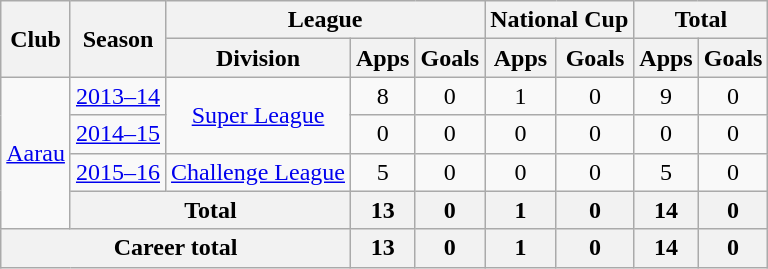<table class="wikitable" style="text-align: center;">
<tr>
<th rowspan="2">Club</th>
<th rowspan="2">Season</th>
<th colspan="3">League</th>
<th colspan="2">National Cup</th>
<th colspan="2">Total</th>
</tr>
<tr>
<th>Division</th>
<th>Apps</th>
<th>Goals</th>
<th>Apps</th>
<th>Goals</th>
<th>Apps</th>
<th>Goals</th>
</tr>
<tr>
<td rowspan="4" valign="center"><a href='#'>Aarau</a></td>
<td><a href='#'>2013–14</a></td>
<td rowspan="2" valign="center"><a href='#'>Super League</a></td>
<td>8</td>
<td>0</td>
<td>1</td>
<td>0</td>
<td>9</td>
<td>0</td>
</tr>
<tr>
<td><a href='#'>2014–15</a></td>
<td>0</td>
<td>0</td>
<td>0</td>
<td>0</td>
<td>0</td>
<td>0</td>
</tr>
<tr>
<td><a href='#'>2015–16</a></td>
<td><a href='#'>Challenge League</a></td>
<td>5</td>
<td>0</td>
<td>0</td>
<td>0</td>
<td>5</td>
<td>0</td>
</tr>
<tr>
<th colspan="2">Total</th>
<th>13</th>
<th>0</th>
<th>1</th>
<th>0</th>
<th>14</th>
<th>0</th>
</tr>
<tr>
<th colspan="3">Career total</th>
<th>13</th>
<th>0</th>
<th>1</th>
<th>0</th>
<th>14</th>
<th>0</th>
</tr>
</table>
